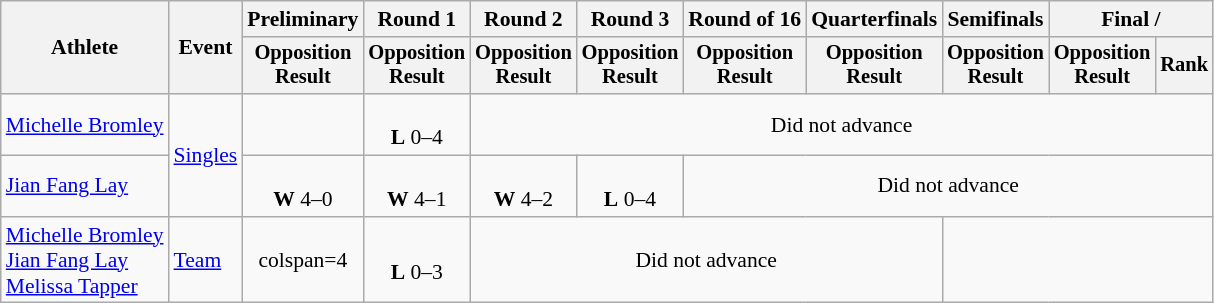<table class=wikitable style=font-size:90%;text-align:center>
<tr>
<th rowspan=2>Athlete</th>
<th rowspan=2>Event</th>
<th>Preliminary</th>
<th>Round 1</th>
<th>Round 2</th>
<th>Round 3</th>
<th>Round of 16</th>
<th>Quarterfinals</th>
<th>Semifinals</th>
<th colspan=2>Final / </th>
</tr>
<tr style=font-size:95%>
<th>Opposition<br>Result</th>
<th>Opposition<br>Result</th>
<th>Opposition<br>Result</th>
<th>Opposition<br>Result</th>
<th>Opposition<br>Result</th>
<th>Opposition<br>Result</th>
<th>Opposition<br>Result</th>
<th>Opposition<br>Result</th>
<th>Rank</th>
</tr>
<tr>
<td align=left><a href='#'>Michelle Bromley</a></td>
<td align=left rowspan=2><a href='#'>Singles</a></td>
<td></td>
<td><br><strong>L</strong> 0–4</td>
<td colspan=7>Did not advance</td>
</tr>
<tr align=center>
<td align=left><a href='#'>Jian Fang Lay</a></td>
<td><br> <strong>W</strong> 4–0</td>
<td><br> <strong>W</strong> 4–1</td>
<td><br> <strong>W</strong> 4–2</td>
<td><br><strong>L</strong> 0–4</td>
<td colspan=7>Did not advance</td>
</tr>
<tr>
<td align=left><a href='#'>Michelle Bromley</a><br><a href='#'>Jian Fang Lay</a><br><a href='#'>Melissa Tapper</a></td>
<td align=left><a href='#'>Team</a></td>
<td>colspan=4 </td>
<td><br> <strong>L</strong> 0–3</td>
<td colspan=4>Did not advance</td>
</tr>
</table>
